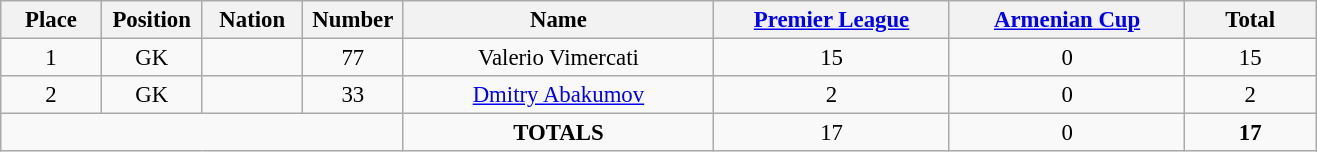<table class="wikitable" style="font-size: 95%; text-align: center;">
<tr>
<th width=60>Place</th>
<th width=60>Position</th>
<th width=60>Nation</th>
<th width=60>Number</th>
<th width=200>Name</th>
<th width=150><a href='#'>Premier League</a></th>
<th width=150><a href='#'>Armenian Cup</a></th>
<th width=80><strong>Total</strong></th>
</tr>
<tr>
<td>1</td>
<td>GK</td>
<td></td>
<td>77</td>
<td>Valerio Vimercati</td>
<td>15</td>
<td>0</td>
<td>15</td>
</tr>
<tr>
<td>2</td>
<td>GK</td>
<td></td>
<td>33</td>
<td><a href='#'>Dmitry Abakumov</a></td>
<td>2</td>
<td>0</td>
<td>2</td>
</tr>
<tr>
<td colspan="4"></td>
<td><strong>TOTALS</strong></td>
<td>17</td>
<td>0</td>
<td><strong>17</strong></td>
</tr>
</table>
